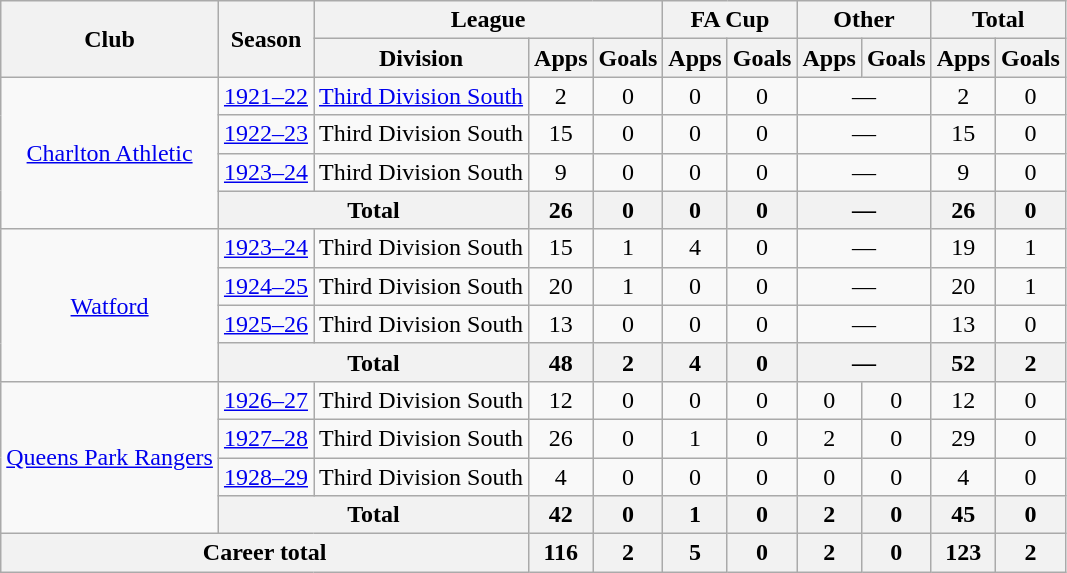<table class="wikitable" style="text-align: center">
<tr>
<th rowspan="2">Club</th>
<th rowspan="2">Season</th>
<th colspan="3">League</th>
<th colspan="2">FA Cup</th>
<th colspan="2">Other</th>
<th colspan="2">Total</th>
</tr>
<tr>
<th>Division</th>
<th>Apps</th>
<th>Goals</th>
<th>Apps</th>
<th>Goals</th>
<th>Apps</th>
<th>Goals</th>
<th>Apps</th>
<th>Goals</th>
</tr>
<tr>
<td rowspan="4"><a href='#'>Charlton Athletic</a></td>
<td><a href='#'>1921–22</a></td>
<td><a href='#'>Third Division South</a></td>
<td>2</td>
<td>0</td>
<td>0</td>
<td>0</td>
<td colspan="2">—</td>
<td>2</td>
<td>0</td>
</tr>
<tr>
<td><a href='#'>1922–23</a></td>
<td>Third Division South</td>
<td>15</td>
<td>0</td>
<td>0</td>
<td>0</td>
<td colspan="2">—</td>
<td>15</td>
<td>0</td>
</tr>
<tr>
<td><a href='#'>1923–24</a></td>
<td>Third Division South</td>
<td>9</td>
<td>0</td>
<td>0</td>
<td>0</td>
<td colspan="2">—</td>
<td>9</td>
<td>0</td>
</tr>
<tr>
<th colspan="2">Total</th>
<th>26</th>
<th>0</th>
<th>0</th>
<th>0</th>
<th colspan="2">—</th>
<th>26</th>
<th>0</th>
</tr>
<tr>
<td rowspan="4"><a href='#'>Watford</a></td>
<td><a href='#'>1923–24</a></td>
<td>Third Division South</td>
<td>15</td>
<td>1</td>
<td>4</td>
<td>0</td>
<td colspan="2">—</td>
<td>19</td>
<td>1</td>
</tr>
<tr>
<td><a href='#'>1924–25</a></td>
<td>Third Division South</td>
<td>20</td>
<td>1</td>
<td>0</td>
<td>0</td>
<td colspan="2">—</td>
<td>20</td>
<td>1</td>
</tr>
<tr>
<td><a href='#'>1925–26</a></td>
<td>Third Division South</td>
<td>13</td>
<td>0</td>
<td>0</td>
<td>0</td>
<td colspan="2">—</td>
<td>13</td>
<td>0</td>
</tr>
<tr>
<th colspan="2">Total</th>
<th>48</th>
<th>2</th>
<th>4</th>
<th>0</th>
<th colspan="2">—</th>
<th>52</th>
<th>2</th>
</tr>
<tr>
<td rowspan="4"><a href='#'>Queens Park Rangers</a></td>
<td><a href='#'>1926–27</a></td>
<td>Third Division South</td>
<td>12</td>
<td>0</td>
<td>0</td>
<td>0</td>
<td>0</td>
<td>0</td>
<td>12</td>
<td>0</td>
</tr>
<tr>
<td><a href='#'>1927–28</a></td>
<td>Third Division South</td>
<td>26</td>
<td>0</td>
<td>1</td>
<td>0</td>
<td>2</td>
<td>0</td>
<td>29</td>
<td>0</td>
</tr>
<tr>
<td><a href='#'>1928–29</a></td>
<td>Third Division South</td>
<td>4</td>
<td>0</td>
<td>0</td>
<td>0</td>
<td>0</td>
<td>0</td>
<td>4</td>
<td>0</td>
</tr>
<tr>
<th colspan="2">Total</th>
<th>42</th>
<th>0</th>
<th>1</th>
<th>0</th>
<th>2</th>
<th>0</th>
<th>45</th>
<th>0</th>
</tr>
<tr>
<th colspan="3">Career total</th>
<th>116</th>
<th>2</th>
<th>5</th>
<th>0</th>
<th>2</th>
<th>0</th>
<th>123</th>
<th>2</th>
</tr>
</table>
